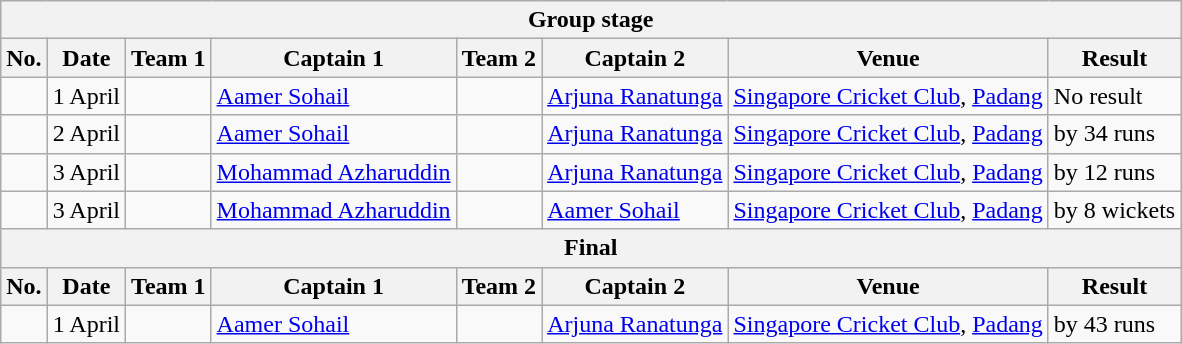<table class="wikitable">
<tr>
<th colspan="9">Group stage</th>
</tr>
<tr>
<th>No.</th>
<th>Date</th>
<th>Team 1</th>
<th>Captain 1</th>
<th>Team 2</th>
<th>Captain 2</th>
<th>Venue</th>
<th>Result</th>
</tr>
<tr>
<td></td>
<td>1 April</td>
<td></td>
<td><a href='#'>Aamer Sohail</a></td>
<td></td>
<td><a href='#'>Arjuna Ranatunga</a></td>
<td><a href='#'>Singapore Cricket Club</a>, <a href='#'>Padang</a></td>
<td>No result</td>
</tr>
<tr>
<td></td>
<td>2 April</td>
<td></td>
<td><a href='#'>Aamer Sohail</a></td>
<td></td>
<td><a href='#'>Arjuna Ranatunga</a></td>
<td><a href='#'>Singapore Cricket Club</a>, <a href='#'>Padang</a></td>
<td> by 34 runs</td>
</tr>
<tr>
<td></td>
<td>3 April</td>
<td></td>
<td><a href='#'>Mohammad Azharuddin</a></td>
<td></td>
<td><a href='#'>Arjuna Ranatunga</a></td>
<td><a href='#'>Singapore Cricket Club</a>, <a href='#'>Padang</a></td>
<td> by 12 runs</td>
</tr>
<tr>
<td></td>
<td>3 April</td>
<td></td>
<td><a href='#'>Mohammad Azharuddin</a></td>
<td></td>
<td><a href='#'>Aamer Sohail</a></td>
<td><a href='#'>Singapore Cricket Club</a>, <a href='#'>Padang</a></td>
<td> by 8 wickets</td>
</tr>
<tr>
<th colspan="9">Final</th>
</tr>
<tr>
<th>No.</th>
<th>Date</th>
<th>Team 1</th>
<th>Captain 1</th>
<th>Team 2</th>
<th>Captain 2</th>
<th>Venue</th>
<th>Result</th>
</tr>
<tr>
<td></td>
<td>1 April</td>
<td></td>
<td><a href='#'>Aamer Sohail</a></td>
<td></td>
<td><a href='#'>Arjuna Ranatunga</a></td>
<td><a href='#'>Singapore Cricket Club</a>, <a href='#'>Padang</a></td>
<td> by 43 runs</td>
</tr>
</table>
